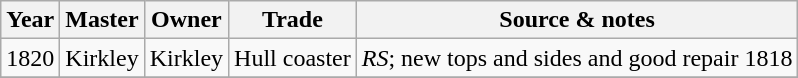<table class=" wikitable">
<tr>
<th>Year</th>
<th>Master</th>
<th>Owner</th>
<th>Trade</th>
<th>Source & notes</th>
</tr>
<tr>
<td>1820</td>
<td>Kirkley</td>
<td>Kirkley</td>
<td>Hull coaster</td>
<td><em>RS</em>; new tops and sides and good repair 1818</td>
</tr>
<tr>
</tr>
</table>
